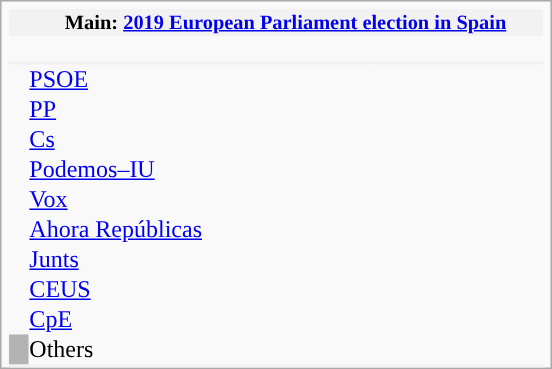<table class="infobox vcard" style="width:23.0em; padding:0.3em; padding-bottom:0em;" cellspacing=0>
<tr>
<td style="background:#F2F2F2; vertical-align:middle; padding:0.4em;" width="30px"></td>
<th colspan="4" style="text-align:center; background:#F2F2F2; font-size:0.85em; width:100%; vertical-align:middle;">Main: <a href='#'>2019 European Parliament election in Spain</a></th>
</tr>
<tr>
<td colspan="5" style="text-align:center; font-size:0.85em; padding:0.5em 0em;">  </td>
</tr>
<tr>
<td colspan="5"></td>
</tr>
<tr>
<td colspan="5"></td>
</tr>
<tr>
<th colspan="2" style="background:#F2F2F2;"></th>
<th style="background:#F2F2F2;"></th>
<th style="background:#F2F2F2;"></th>
<th style="background:#F2F2F2;"></th>
</tr>
<tr>
<td style="background:"></td>
<td><a href='#'>PSOE</a></td>
<td></td>
<td></td>
<td></td>
</tr>
<tr>
<td style="background:"></td>
<td width="85px"><a href='#'>PP</a></td>
<td width="70px"></td>
<td width="45px"></td>
<td width="30px"></td>
</tr>
<tr>
<td style="background:"></td>
<td><a href='#'>Cs</a></td>
<td></td>
<td></td>
<td></td>
</tr>
<tr>
<td style="background:"></td>
<td><a href='#'>Podemos–IU</a></td>
<td></td>
<td></td>
<td></td>
</tr>
<tr>
<td style="background:"></td>
<td><a href='#'>Vox</a></td>
<td></td>
<td></td>
<td></td>
</tr>
<tr>
<td style="background:"></td>
<td><a href='#'>Ahora Repúblicas</a></td>
<td></td>
<td></td>
<td></td>
</tr>
<tr>
<td style="background:"></td>
<td><a href='#'>Junts</a></td>
<td></td>
<td></td>
<td></td>
</tr>
<tr>
<td style="background:"></td>
<td><a href='#'>CEUS</a></td>
<td></td>
<td></td>
<td></td>
</tr>
<tr>
<td style="background:"></td>
<td><a href='#'>CpE</a></td>
<td></td>
<td></td>
<td></td>
</tr>
<tr>
<td style="background:#B3B3B3;"></td>
<td>Others</td>
<td></td>
<td></td>
<td></td>
</tr>
<tr>
<th colspan="2" style="background:#F2F2F2;"></th>
<th style="background:#F2F2F2;"></th>
<th style="background:#F2F2F2;"></th>
<th style="background:#F2F2F2;"></th>
</tr>
</table>
